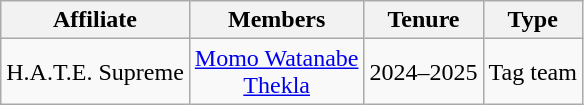<table class="wikitable sortable" style="text-align:center;">
<tr>
<th>Affiliate</th>
<th>Members</th>
<th>Tenure</th>
<th>Type</th>
</tr>
<tr>
<td>H.A.T.E. Supreme</td>
<td><a href='#'>Momo Watanabe</a><br><a href='#'>Thekla</a></td>
<td>2024–2025</td>
<td>Tag team</td>
</tr>
</table>
